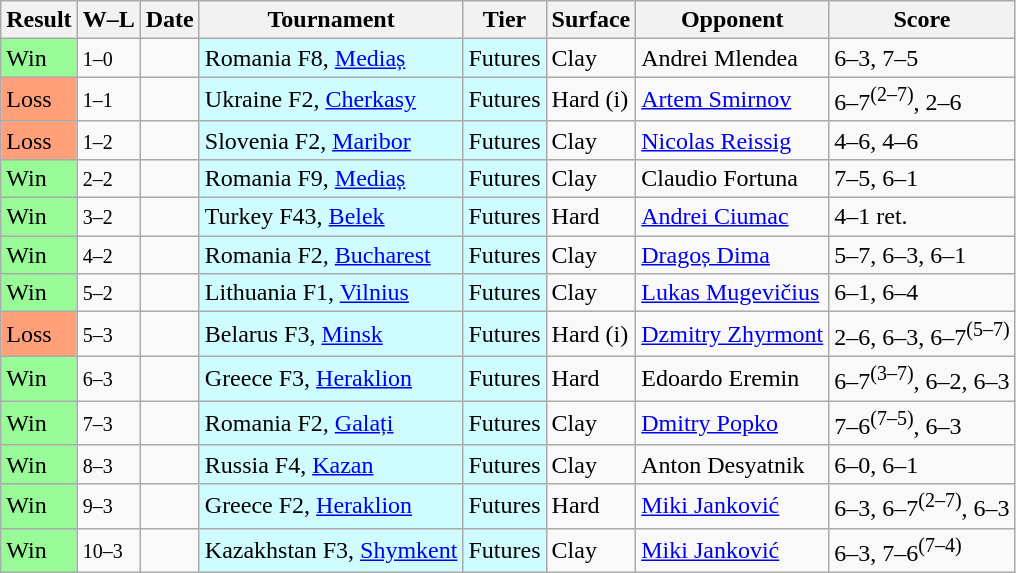<table class="sortable wikitable">
<tr>
<th>Result</th>
<th class="unsortable">W–L</th>
<th>Date</th>
<th>Tournament</th>
<th>Tier</th>
<th>Surface</th>
<th>Opponent</th>
<th class="unsortable">Score</th>
</tr>
<tr>
<td bgcolor=98fb98>Win</td>
<td><small>1–0</small></td>
<td></td>
<td style="background:#cffcff;">Romania F8, <a href='#'>Mediaș</a></td>
<td style="background:#cffcff;">Futures</td>
<td>Clay</td>
<td> Andrei Mlendea</td>
<td>6–3, 7–5</td>
</tr>
<tr>
<td bgcolor=FFA07A>Loss</td>
<td><small>1–1</small></td>
<td></td>
<td style="background:#cffcff;">Ukraine F2, <a href='#'>Cherkasy</a></td>
<td style="background:#cffcff;">Futures</td>
<td>Hard (i)</td>
<td> <a href='#'>Artem Smirnov</a></td>
<td>6–7<sup>(2–7)</sup>, 2–6</td>
</tr>
<tr>
<td bgcolor=FFA07A>Loss</td>
<td><small>1–2</small></td>
<td></td>
<td style="background:#cffcff;">Slovenia F2, <a href='#'>Maribor</a></td>
<td style="background:#cffcff;">Futures</td>
<td>Clay</td>
<td> <a href='#'>Nicolas Reissig</a></td>
<td>4–6, 4–6</td>
</tr>
<tr>
<td bgcolor=98fb98>Win</td>
<td><small>2–2</small></td>
<td></td>
<td style="background:#cffcff;">Romania F9, <a href='#'>Mediaș</a></td>
<td style="background:#cffcff;">Futures</td>
<td>Clay</td>
<td> Claudio Fortuna</td>
<td>7–5, 6–1</td>
</tr>
<tr>
<td bgcolor=98fb98>Win</td>
<td><small>3–2</small></td>
<td></td>
<td style="background:#cffcff;">Turkey F43, <a href='#'>Belek</a></td>
<td style="background:#cffcff;">Futures</td>
<td>Hard</td>
<td> <a href='#'>Andrei Ciumac</a></td>
<td>4–1 ret.</td>
</tr>
<tr>
<td bgcolor=98fb98>Win</td>
<td><small>4–2</small></td>
<td></td>
<td style="background:#cffcff;">Romania F2, <a href='#'>Bucharest</a></td>
<td style="background:#cffcff;">Futures</td>
<td>Clay</td>
<td> <a href='#'>Dragoș Dima</a></td>
<td>5–7, 6–3, 6–1</td>
</tr>
<tr>
<td bgcolor=98fb98>Win</td>
<td><small>5–2</small></td>
<td></td>
<td style="background:#cffcff;">Lithuania F1, <a href='#'>Vilnius</a></td>
<td style="background:#cffcff;">Futures</td>
<td>Clay</td>
<td> <a href='#'>Lukas Mugevičius</a></td>
<td>6–1, 6–4</td>
</tr>
<tr>
<td bgcolor=FFA07A>Loss</td>
<td><small>5–3</small></td>
<td></td>
<td style="background:#cffcff;">Belarus F3, <a href='#'>Minsk</a></td>
<td style="background:#cffcff;">Futures</td>
<td>Hard (i)</td>
<td> <a href='#'>Dzmitry Zhyrmont</a></td>
<td>2–6, 6–3, 6–7<sup>(5–7)</sup></td>
</tr>
<tr>
<td bgcolor=98fb98>Win</td>
<td><small>6–3</small></td>
<td></td>
<td style="background:#cffcff;">Greece F3, <a href='#'>Heraklion</a></td>
<td style="background:#cffcff;">Futures</td>
<td>Hard</td>
<td> Edoardo Eremin</td>
<td>6–7<sup>(3–7)</sup>, 6–2, 6–3</td>
</tr>
<tr>
<td bgcolor=98fb98>Win</td>
<td><small>7–3</small></td>
<td></td>
<td style="background:#cffcff;">Romania F2, <a href='#'>Galați</a></td>
<td style="background:#cffcff;">Futures</td>
<td>Clay</td>
<td> <a href='#'>Dmitry Popko</a></td>
<td>7–6<sup>(7–5)</sup>, 6–3</td>
</tr>
<tr>
<td bgcolor=98fb98>Win</td>
<td><small>8–3</small></td>
<td></td>
<td style="background:#cffcff;">Russia F4, <a href='#'>Kazan</a></td>
<td style="background:#cffcff;">Futures</td>
<td>Clay</td>
<td> Anton Desyatnik</td>
<td>6–0, 6–1</td>
</tr>
<tr>
<td bgcolor=98fb98>Win</td>
<td><small>9–3</small></td>
<td></td>
<td style="background:#cffcff;">Greece F2, <a href='#'>Heraklion</a></td>
<td style="background:#cffcff;">Futures</td>
<td>Hard</td>
<td> <a href='#'>Miki Janković</a></td>
<td>6–3, 6–7<sup>(2–7)</sup>, 6–3</td>
</tr>
<tr>
<td bgcolor=98fb98>Win</td>
<td><small>10–3</small></td>
<td></td>
<td style="background:#cffcff;">Kazakhstan F3, <a href='#'>Shymkent</a></td>
<td style="background:#cffcff;">Futures</td>
<td>Clay</td>
<td> <a href='#'>Miki Janković</a></td>
<td>6–3, 7–6<sup>(7–4)</sup></td>
</tr>
</table>
